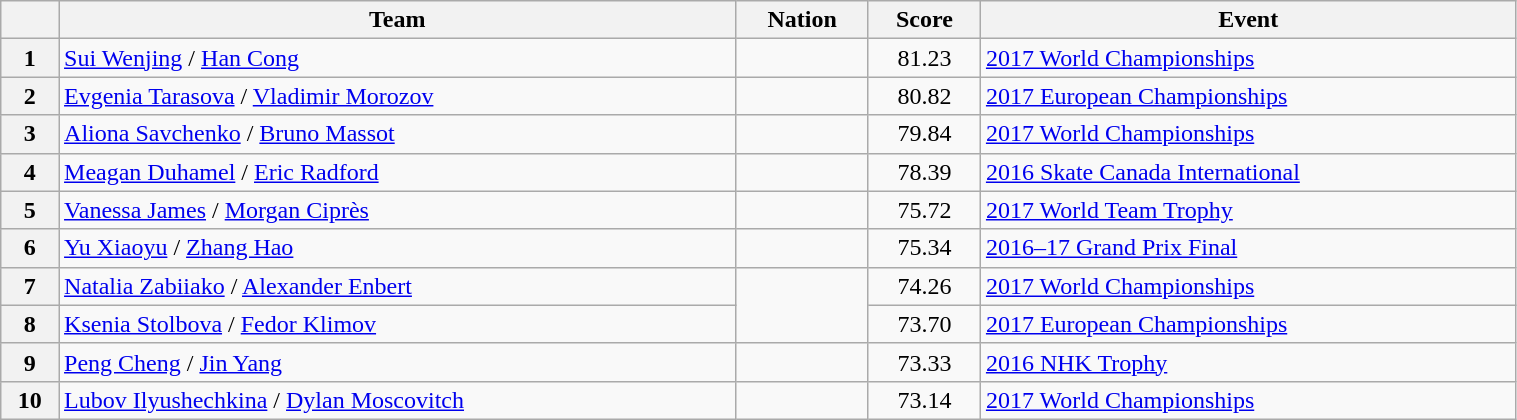<table class="wikitable sortable" style="text-align:left; width:80%">
<tr>
<th scope="col"></th>
<th scope="col">Team</th>
<th scope="col">Nation</th>
<th scope="col">Score</th>
<th scope="col">Event</th>
</tr>
<tr>
<th scope="row">1</th>
<td><a href='#'>Sui Wenjing</a> / <a href='#'>Han Cong</a></td>
<td></td>
<td style="text-align:center;">81.23</td>
<td><a href='#'>2017 World Championships</a></td>
</tr>
<tr>
<th scope="row">2</th>
<td><a href='#'>Evgenia Tarasova</a> / <a href='#'>Vladimir Morozov</a></td>
<td></td>
<td style="text-align:center;">80.82</td>
<td><a href='#'>2017 European Championships</a></td>
</tr>
<tr>
<th scope="row">3</th>
<td><a href='#'>Aliona Savchenko</a> / <a href='#'>Bruno Massot</a></td>
<td></td>
<td style="text-align:center;">79.84</td>
<td><a href='#'>2017 World Championships</a></td>
</tr>
<tr>
<th scope="row">4</th>
<td><a href='#'>Meagan Duhamel</a> / <a href='#'>Eric Radford</a></td>
<td></td>
<td style="text-align:center;">78.39</td>
<td><a href='#'>2016 Skate Canada International</a></td>
</tr>
<tr>
<th scope="row">5</th>
<td><a href='#'>Vanessa James</a> / <a href='#'>Morgan Ciprès</a></td>
<td></td>
<td style="text-align:center;">75.72</td>
<td><a href='#'>2017 World Team Trophy</a></td>
</tr>
<tr>
<th scope="row">6</th>
<td><a href='#'>Yu Xiaoyu</a> / <a href='#'>Zhang Hao</a></td>
<td></td>
<td style="text-align:center;">75.34</td>
<td><a href='#'>2016–17 Grand Prix Final</a></td>
</tr>
<tr>
<th scope="row">7</th>
<td><a href='#'>Natalia Zabiiako</a> / <a href='#'>Alexander Enbert</a></td>
<td rowspan="2"></td>
<td style="text-align:center;">74.26</td>
<td><a href='#'>2017 World Championships</a></td>
</tr>
<tr>
<th scope="row">8</th>
<td><a href='#'>Ksenia Stolbova</a> / <a href='#'>Fedor Klimov</a></td>
<td style="text-align:center;">73.70</td>
<td><a href='#'>2017 European Championships</a></td>
</tr>
<tr>
<th scope="row">9</th>
<td><a href='#'>Peng Cheng</a> / <a href='#'>Jin Yang</a></td>
<td></td>
<td style="text-align:center;">73.33</td>
<td><a href='#'>2016 NHK Trophy</a></td>
</tr>
<tr>
<th scope="row">10</th>
<td><a href='#'>Lubov Ilyushechkina</a> / <a href='#'>Dylan Moscovitch</a></td>
<td></td>
<td style="text-align:center;">73.14</td>
<td><a href='#'>2017 World Championships</a></td>
</tr>
</table>
